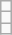<table class="wikitable">
<tr>
<td></td>
</tr>
<tr>
<td></td>
</tr>
<tr>
<td></td>
</tr>
</table>
